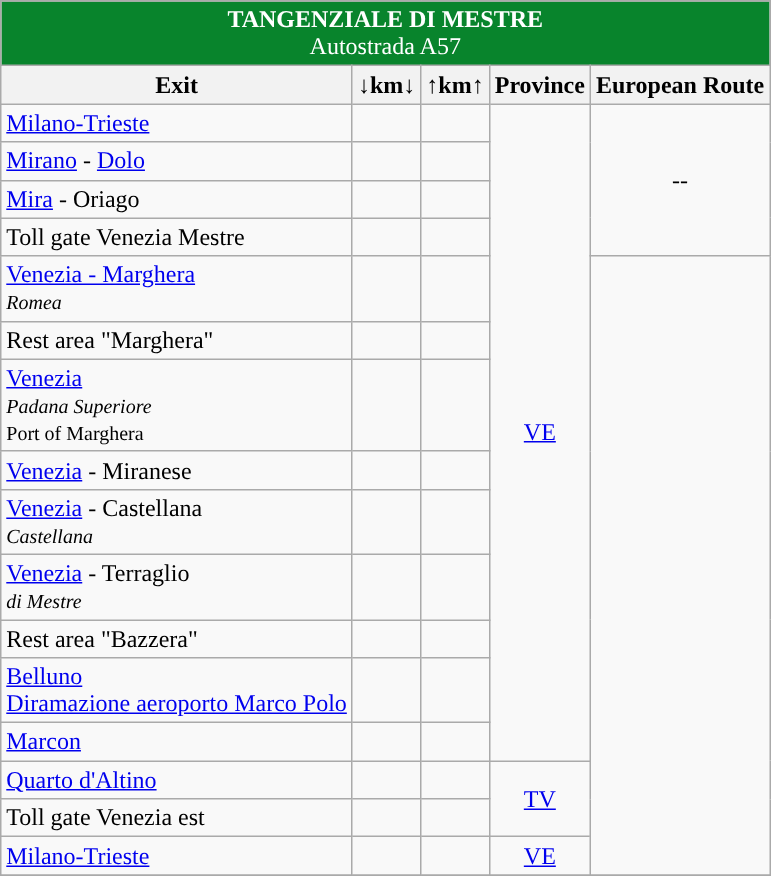<table class="wikitable" border="1">
<tr>
</tr>
<tr align="center" bgcolor="08842C" style="color: white;font-size:100%;">
<td colspan="6"><strong> TANGENZIALE DI MESTRE</strong><br>Autostrada A57</td>
</tr>
<tr>
<th style="text-align:center;"><strong>Exit</strong></th>
<th style="text-align:center;"><strong>↓km↓</strong></th>
<th style="text-align:center;"><strong>↑km↑</strong></th>
<th align="center"><strong>Province</strong></th>
<th align="center"><strong>European Route</strong></th>
</tr>
<tr>
<td>   <a href='#'>Milano-Trieste</a></td>
<td align="right"></td>
<td align="right"></td>
<td rowspan=13 align="center"><a href='#'>VE</a></td>
<td rowspan=4 align="center">--</td>
</tr>
<tr>
<td> <a href='#'>Mirano</a> - <a href='#'>Dolo</a></td>
<td align="right"></td>
<td align="right"></td>
</tr>
<tr>
<td> <a href='#'>Mira</a> - Oriago</td>
<td align="right"></td>
<td align="right"></td>
</tr>
<tr>
<td> Toll gate Venezia Mestre</td>
<td align="right"></td>
<td align="right"></td>
</tr>
<tr>
<td> <a href='#'>Venezia - Marghera</a><br>  <small><em>Romea</em></small></td>
<td align="right"></td>
<td align="right"></td>
<td rowspan=12 align="center"></td>
</tr>
<tr>
<td> Rest area "Marghera"</td>
<td align="right"></td>
<td align="right"></td>
</tr>
<tr>
<td> <a href='#'>Venezia</a><br> <small><em>Padana Superiore</em></small><br> <small>Port of Marghera</small></td>
<td align="right"></td>
<td align="right"></td>
</tr>
<tr>
<td> <a href='#'>Venezia</a> - Miranese</td>
<td align="right"></td>
<td align="right"></td>
</tr>
<tr>
<td> <a href='#'>Venezia</a> - Castellana<br> <small><em>Castellana</em></small></td>
<td align="right"></td>
<td align="right"></td>
</tr>
<tr>
<td> <a href='#'>Venezia</a> - Terraglio<br> <small> <em>di Mestre</em> </small></td>
<td align="right"></td>
<td align="right"></td>
</tr>
<tr>
<td> Rest area "Bazzera"</td>
<td align="right"></td>
<td align="right"></td>
</tr>
<tr>
<td>  <a href='#'>Belluno</a><br> <a href='#'>Diramazione aeroporto Marco Polo</a></td>
<td align="right"></td>
<td align="right"></td>
</tr>
<tr>
<td> <a href='#'>Marcon</a></td>
<td align="right"></td>
<td align="right"></td>
</tr>
<tr>
<td> <a href='#'>Quarto d'Altino</a></td>
<td align="right"></td>
<td align="right"></td>
<td rowspan=2 align="center"><a href='#'>TV</a></td>
</tr>
<tr>
<td> Toll gate Venezia est</td>
<td align="right"></td>
<td align="right"></td>
</tr>
<tr>
<td>    <a href='#'>Milano-Trieste</a></td>
<td align="right"></td>
<td align="right"></td>
<td align="center"><a href='#'>VE</a></td>
</tr>
<tr>
</tr>
</table>
